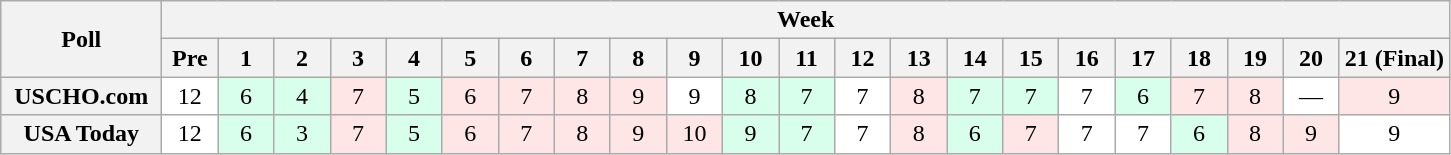<table class="wikitable" style="white-space:nowrap;">
<tr>
<th scope="col" width="100" rowspan="2">Poll</th>
<th colspan="25">Week</th>
</tr>
<tr>
<th scope="col" width="30">Pre</th>
<th scope="col" width="30">1</th>
<th scope="col" width="30">2</th>
<th scope="col" width="30">3</th>
<th scope="col" width="30">4</th>
<th scope="col" width="30">5</th>
<th scope="col" width="30">6</th>
<th scope="col" width="30">7</th>
<th scope="col" width="30">8</th>
<th scope="col" width="30">9</th>
<th scope="col" width="30">10</th>
<th scope="col" width="30">11</th>
<th scope="col" width="30">12</th>
<th scope="col" width="30">13</th>
<th scope="col" width="30">14</th>
<th scope="col" width="30">15</th>
<th scope="col" width="30">16</th>
<th scope="col" width="30">17</th>
<th scope="col" width="30">18</th>
<th scope="col" width="30">19</th>
<th scope="col" width="30">20</th>
<th scope="col" width="30">21 (Final)</th>
</tr>
<tr style="text-align:center;">
<th>USCHO.com</th>
<td bgcolor=FFFFFF>12</td>
<td bgcolor=D8FFEB>6</td>
<td bgcolor=D8FFEB>4</td>
<td bgcolor=FFE6E6>7</td>
<td bgcolor=D8FFEB>5</td>
<td bgcolor=FFE6E6>6</td>
<td bgcolor=FFE6E6>7</td>
<td bgcolor=FFE6E6>8</td>
<td bgcolor=FFE6E6>9</td>
<td bgcolor=FFFFFF>9</td>
<td bgcolor=D8FFEB>8</td>
<td bgcolor=D8FFEB>7</td>
<td bgcolor=FFFFFF>7</td>
<td bgcolor=FFE6E6>8</td>
<td bgcolor=D8FFEB>7</td>
<td bgcolor=D8FFEB>7</td>
<td bgcolor=FFFFFF>7</td>
<td bgcolor=D8FFEB>6</td>
<td bgcolor=FFE6E6>7</td>
<td bgcolor=FFE6E6>8</td>
<td bgcolor=FFFFFF>—</td>
<td bgcolor=FFE6E6>9</td>
</tr>
<tr style="text-align:center;">
<th>USA Today</th>
<td bgcolor=FFFFFF>12</td>
<td bgcolor=D8FFEB>6</td>
<td bgcolor=D8FFEB>3</td>
<td bgcolor=FFE6E6>7</td>
<td bgcolor=D8FFEB>5</td>
<td bgcolor=FFE6E6>6</td>
<td bgcolor=FFE6E6>7</td>
<td bgcolor=FFE6E6>8</td>
<td bgcolor=FFE6E6>9</td>
<td bgcolor=FFE6E6>10</td>
<td bgcolor=D8FFEB>9</td>
<td bgcolor=D8FFEB>7</td>
<td bgcolor=FFFFFF>7</td>
<td bgcolor=FFE6E6>8</td>
<td bgcolor=D8FFEB>6</td>
<td bgcolor=FFE6E6>7</td>
<td bgcolor=FFFFFF>7</td>
<td bgcolor=FFFFFF>7</td>
<td bgcolor=D8FFEB>6</td>
<td bgcolor=FFE6E6>8</td>
<td bgcolor=FFE6E6>9</td>
<td bgcolor=FFFFFF>9</td>
</tr>
</table>
